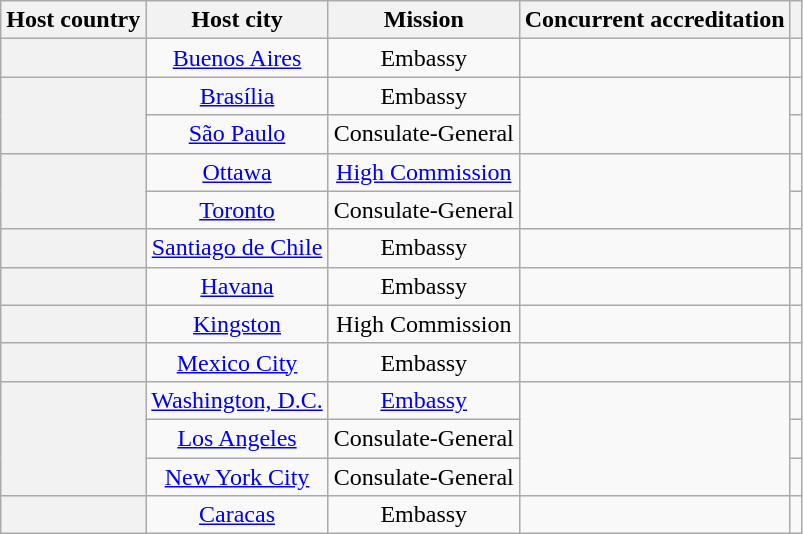<table class="wikitable plainrowheaders" style="text-align:center;">
<tr>
<th scope="col">Host country</th>
<th scope="col">Host city</th>
<th scope="col">Mission</th>
<th scope="col">Concurrent accreditation</th>
<th scope="col"></th>
</tr>
<tr>
<th scope="row"></th>
<td><a href='#'>Buenos Aires</a></td>
<td>Embassy</td>
<td></td>
<td></td>
</tr>
<tr>
<th scope="row" rowspan="2"></th>
<td><a href='#'>Brasília</a></td>
<td>Embassy</td>
<td rowspan="2"></td>
<td></td>
</tr>
<tr>
<td><a href='#'>São Paulo</a></td>
<td>Consulate-General</td>
<td></td>
</tr>
<tr>
<th scope="row" rowspan="2"></th>
<td><a href='#'>Ottawa</a></td>
<td><a href='#'>High Commission</a></td>
<td rowspan="2"></td>
<td></td>
</tr>
<tr>
<td><a href='#'>Toronto</a></td>
<td>Consulate-General</td>
<td></td>
</tr>
<tr>
<th scope="row"></th>
<td><a href='#'>Santiago de Chile</a></td>
<td>Embassy</td>
<td></td>
<td></td>
</tr>
<tr>
<th scope="row"></th>
<td><a href='#'>Havana</a></td>
<td>Embassy</td>
<td></td>
<td></td>
</tr>
<tr>
<th scope="row"></th>
<td><a href='#'>Kingston</a></td>
<td>High Commission</td>
<td></td>
<td></td>
</tr>
<tr>
<th scope="row"></th>
<td><a href='#'>Mexico City</a></td>
<td>Embassy</td>
<td></td>
<td></td>
</tr>
<tr>
<th scope="row" rowspan="3"></th>
<td><a href='#'>Washington, D.C.</a></td>
<td><a href='#'>Embassy</a></td>
<td rowspan="3"></td>
<td></td>
</tr>
<tr>
<td><a href='#'>Los Angeles</a></td>
<td>Consulate-General</td>
<td></td>
</tr>
<tr>
<td><a href='#'>New York City</a></td>
<td>Consulate-General</td>
<td></td>
</tr>
<tr>
<th scope="row"></th>
<td><a href='#'>Caracas</a></td>
<td>Embassy</td>
<td></td>
<td></td>
</tr>
</table>
